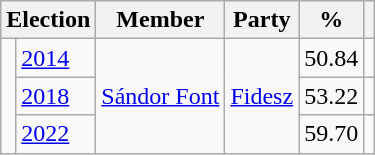<table class=wikitable>
<tr>
<th colspan=2>Election</th>
<th>Member</th>
<th>Party</th>
<th>%</th>
<th></th>
</tr>
<tr>
<td rowspan=3 bgcolor=></td>
<td><a href='#'>2014</a></td>
<td rowspan=3><a href='#'>Sándor Font</a></td>
<td rowspan=3><a href='#'>Fidesz</a></td>
<td align=right>50.84</td>
<td align=center></td>
</tr>
<tr>
<td><a href='#'>2018</a></td>
<td align=right>53.22</td>
<td align=center></td>
</tr>
<tr>
<td><a href='#'>2022</a></td>
<td align=right>59.70</td>
<td align=center></td>
</tr>
</table>
